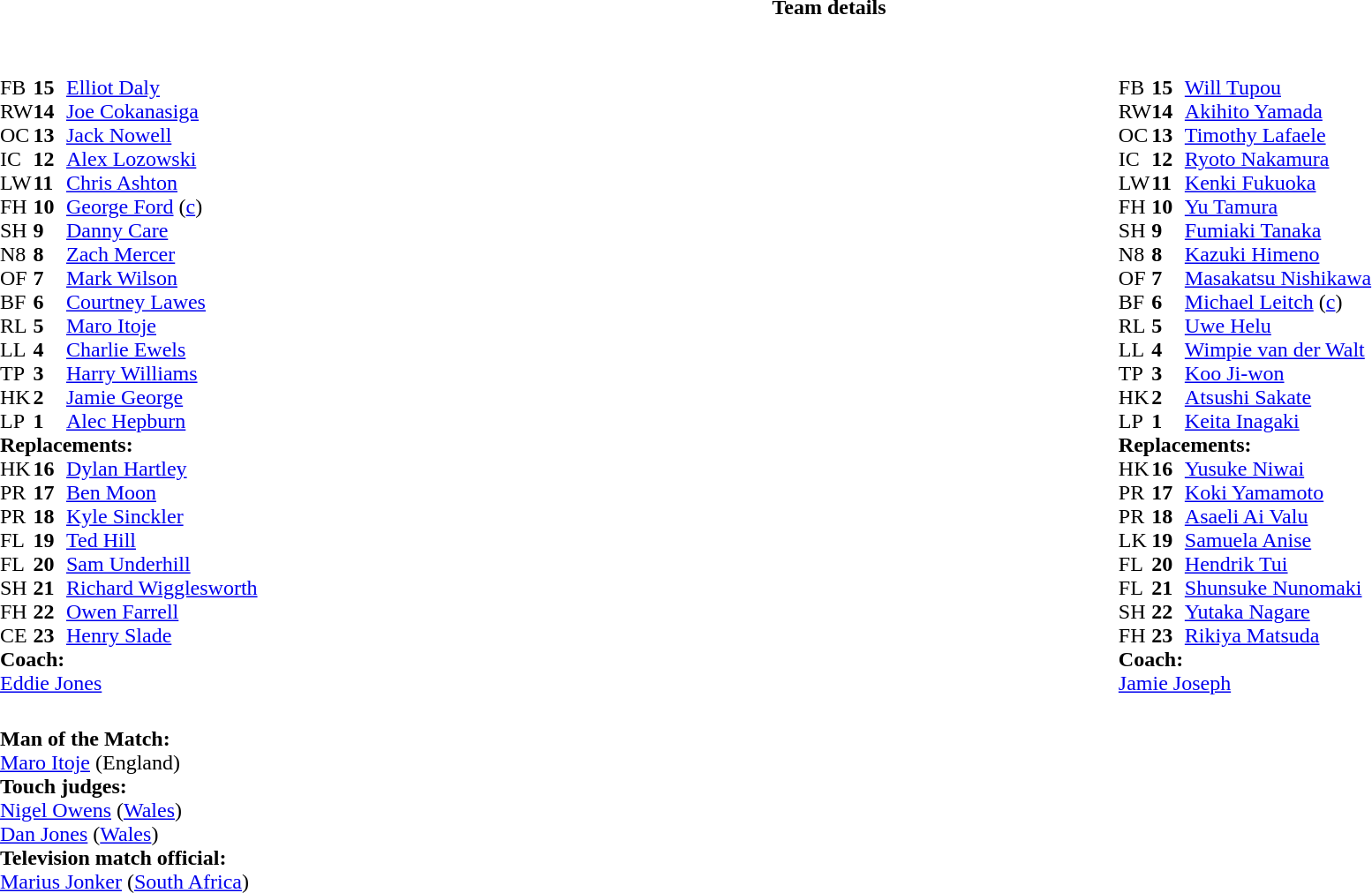<table border="0" style="width:100%" class="collapsible collapsed">
<tr>
<th>Team details</th>
</tr>
<tr>
<td><br><table style="width:100%">
<tr>
<td style="vertical-align:top;width:50%"><br><table cellspacing="0" cellpadding="0">
<tr>
<th width="25"></th>
<th width="25"></th>
</tr>
<tr>
<td>FB</td>
<td><strong>15</strong></td>
<td><a href='#'>Elliot Daly</a></td>
</tr>
<tr>
<td>RW</td>
<td><strong>14</strong></td>
<td><a href='#'>Joe Cokanasiga</a></td>
</tr>
<tr>
<td>OC</td>
<td><strong>13</strong></td>
<td><a href='#'>Jack Nowell</a></td>
</tr>
<tr>
<td>IC</td>
<td><strong>12</strong></td>
<td><a href='#'>Alex Lozowski</a></td>
<td></td>
<td></td>
</tr>
<tr>
<td>LW</td>
<td><strong>11</strong></td>
<td><a href='#'>Chris Ashton</a></td>
<td></td>
<td></td>
</tr>
<tr>
<td>FH</td>
<td><strong>10</strong></td>
<td><a href='#'>George Ford</a> (<a href='#'>c</a>)</td>
</tr>
<tr>
<td>SH</td>
<td><strong>9</strong></td>
<td><a href='#'>Danny Care</a></td>
<td></td>
<td></td>
</tr>
<tr>
<td>N8</td>
<td><strong>8</strong></td>
<td><a href='#'>Zach Mercer</a></td>
<td></td>
<td></td>
<td></td>
<td></td>
</tr>
<tr>
<td>OF</td>
<td><strong>7</strong></td>
<td><a href='#'>Mark Wilson</a></td>
</tr>
<tr>
<td>BF</td>
<td><strong>6</strong></td>
<td><a href='#'>Courtney Lawes</a></td>
</tr>
<tr>
<td>RL</td>
<td><strong>5</strong></td>
<td><a href='#'>Maro Itoje</a></td>
</tr>
<tr>
<td>LL</td>
<td><strong>4</strong></td>
<td><a href='#'>Charlie Ewels</a></td>
<td></td>
<td></td>
</tr>
<tr>
<td>TP</td>
<td><strong>3</strong></td>
<td><a href='#'>Harry Williams</a></td>
<td></td>
<td></td>
</tr>
<tr>
<td>HK</td>
<td><strong>2</strong></td>
<td><a href='#'>Jamie George</a></td>
<td></td>
<td></td>
<td></td>
<td></td>
</tr>
<tr>
<td>LP</td>
<td><strong>1</strong></td>
<td><a href='#'>Alec Hepburn</a></td>
<td></td>
<td></td>
</tr>
<tr>
<td colspan="3"><strong>Replacements:</strong></td>
</tr>
<tr>
<td>HK</td>
<td><strong>16</strong></td>
<td><a href='#'>Dylan Hartley</a></td>
<td></td>
<td></td>
<td></td>
<td></td>
</tr>
<tr>
<td>PR</td>
<td><strong>17</strong></td>
<td><a href='#'>Ben Moon</a></td>
<td></td>
<td></td>
</tr>
<tr>
<td>PR</td>
<td><strong>18</strong></td>
<td><a href='#'>Kyle Sinckler</a></td>
<td></td>
<td></td>
</tr>
<tr>
<td>FL</td>
<td><strong>19</strong></td>
<td><a href='#'>Ted Hill</a></td>
<td></td>
<td></td>
</tr>
<tr>
<td>FL</td>
<td><strong>20</strong></td>
<td><a href='#'>Sam Underhill</a></td>
<td></td>
<td></td>
<td></td>
<td></td>
</tr>
<tr>
<td>SH</td>
<td><strong>21</strong></td>
<td><a href='#'>Richard Wigglesworth</a></td>
<td></td>
<td></td>
</tr>
<tr>
<td>FH</td>
<td><strong>22</strong></td>
<td><a href='#'>Owen Farrell</a></td>
<td></td>
<td></td>
</tr>
<tr>
<td>CE</td>
<td><strong>23</strong></td>
<td><a href='#'>Henry Slade</a></td>
<td></td>
<td></td>
</tr>
<tr>
<td colspan="3"><strong>Coach:</strong></td>
</tr>
<tr>
<td colspan="4"> <a href='#'>Eddie Jones</a></td>
</tr>
</table>
</td>
<td style="vertical-align:top;width:50%"><br><table cellspacing="0" cellpadding="0" style="margin:auto">
<tr>
<th width="25"></th>
<th width="25"></th>
</tr>
<tr>
<td>FB</td>
<td><strong>15</strong></td>
<td><a href='#'>Will Tupou</a></td>
</tr>
<tr>
<td>RW</td>
<td><strong>14</strong></td>
<td><a href='#'>Akihito Yamada</a></td>
</tr>
<tr>
<td>OC</td>
<td><strong>13</strong></td>
<td><a href='#'>Timothy Lafaele</a></td>
</tr>
<tr>
<td>IC</td>
<td><strong>12</strong></td>
<td><a href='#'>Ryoto Nakamura</a></td>
</tr>
<tr>
<td>LW</td>
<td><strong>11</strong></td>
<td><a href='#'>Kenki Fukuoka</a></td>
</tr>
<tr>
<td>FH</td>
<td><strong>10</strong></td>
<td><a href='#'>Yu Tamura</a></td>
<td></td>
<td></td>
</tr>
<tr>
<td>SH</td>
<td><strong>9</strong></td>
<td><a href='#'>Fumiaki Tanaka</a></td>
<td></td>
<td></td>
</tr>
<tr>
<td>N8</td>
<td><strong>8</strong></td>
<td><a href='#'>Kazuki Himeno</a></td>
<td></td>
<td></td>
</tr>
<tr>
<td>OF</td>
<td><strong>7</strong></td>
<td><a href='#'>Masakatsu Nishikawa</a></td>
<td></td>
<td></td>
</tr>
<tr>
<td>BF</td>
<td><strong>6</strong></td>
<td><a href='#'>Michael Leitch</a> (<a href='#'>c</a>)</td>
</tr>
<tr>
<td>RL</td>
<td><strong>5</strong></td>
<td><a href='#'>Uwe Helu</a></td>
<td></td>
<td></td>
</tr>
<tr>
<td>LL</td>
<td><strong>4</strong></td>
<td><a href='#'>Wimpie van der Walt</a></td>
</tr>
<tr>
<td>TP</td>
<td><strong>3</strong></td>
<td><a href='#'>Koo Ji-won</a></td>
<td></td>
<td></td>
</tr>
<tr>
<td>HK</td>
<td><strong>2</strong></td>
<td><a href='#'>Atsushi Sakate</a></td>
<td></td>
<td></td>
</tr>
<tr>
<td>LP</td>
<td><strong>1</strong></td>
<td><a href='#'>Keita Inagaki</a></td>
<td></td>
<td></td>
</tr>
<tr>
<td colspan="3"><strong>Replacements:</strong></td>
</tr>
<tr>
<td>HK</td>
<td><strong>16</strong></td>
<td><a href='#'>Yusuke Niwai</a></td>
<td></td>
<td></td>
</tr>
<tr>
<td>PR</td>
<td><strong>17</strong></td>
<td><a href='#'>Koki Yamamoto</a></td>
<td></td>
<td></td>
</tr>
<tr>
<td>PR</td>
<td><strong>18</strong></td>
<td><a href='#'>Asaeli Ai Valu</a></td>
<td></td>
<td></td>
</tr>
<tr>
<td>LK</td>
<td><strong>19</strong></td>
<td><a href='#'>Samuela Anise</a></td>
<td></td>
<td></td>
</tr>
<tr>
<td>FL</td>
<td><strong>20</strong></td>
<td><a href='#'>Hendrik Tui</a></td>
<td></td>
<td></td>
</tr>
<tr>
<td>FL</td>
<td><strong>21</strong></td>
<td><a href='#'>Shunsuke Nunomaki</a></td>
<td></td>
<td></td>
</tr>
<tr>
<td>SH</td>
<td><strong>22</strong></td>
<td><a href='#'>Yutaka Nagare</a></td>
<td></td>
<td></td>
</tr>
<tr>
<td>FH</td>
<td><strong>23</strong></td>
<td><a href='#'>Rikiya Matsuda</a></td>
<td></td>
<td></td>
</tr>
<tr>
<td colspan="3"><strong>Coach:</strong></td>
</tr>
<tr>
<td colspan="4"> <a href='#'>Jamie Joseph</a></td>
</tr>
</table>
</td>
</tr>
</table>
<table style="width:100%">
<tr>
<td><br><strong>Man of the Match:</strong>
<br><a href='#'>Maro Itoje</a> (England)<br><strong>Touch judges:</strong>
<br><a href='#'>Nigel Owens</a> (<a href='#'>Wales</a>)
<br><a href='#'>Dan Jones</a> (<a href='#'>Wales</a>)
<br><strong>Television match official:</strong>
<br><a href='#'>Marius Jonker</a> (<a href='#'>South Africa</a>)</td>
</tr>
</table>
</td>
</tr>
</table>
